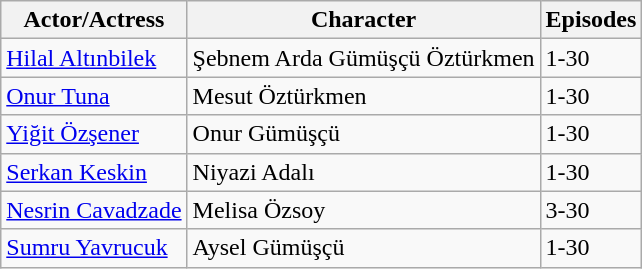<table class="wikitable">
<tr>
<th>Actor/Actress</th>
<th>Character</th>
<th>Episodes</th>
</tr>
<tr>
<td><a href='#'>Hilal Altınbilek</a></td>
<td>Şebnem Arda Gümüşçü Öztürkmen</td>
<td>1-30</td>
</tr>
<tr>
<td><a href='#'>Onur Tuna</a></td>
<td>Mesut Öztürkmen</td>
<td>1-30</td>
</tr>
<tr>
<td><a href='#'>Yiğit Özşener</a></td>
<td>Onur Gümüşçü</td>
<td>1-30</td>
</tr>
<tr>
<td><a href='#'>Serkan Keskin</a></td>
<td>Niyazi Adalı</td>
<td>1-30</td>
</tr>
<tr>
<td><a href='#'>Nesrin Cavadzade</a></td>
<td>Melisa Özsoy</td>
<td>3-30</td>
</tr>
<tr>
<td><a href='#'>Sumru Yavrucuk</a></td>
<td>Aysel Gümüşçü</td>
<td>1-30</td>
</tr>
</table>
